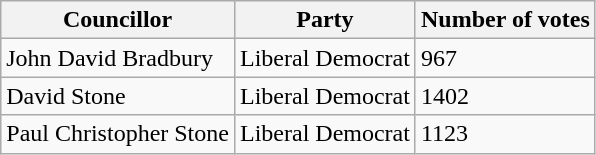<table class="wikitable" border="1">
<tr>
<th>Councillor</th>
<th>Party</th>
<th>Number of votes</th>
</tr>
<tr>
<td>John David Bradbury</td>
<td>Liberal Democrat</td>
<td>967</td>
</tr>
<tr>
<td>David Stone</td>
<td>Liberal Democrat</td>
<td>1402</td>
</tr>
<tr>
<td>Paul Christopher Stone</td>
<td>Liberal Democrat</td>
<td>1123</td>
</tr>
</table>
